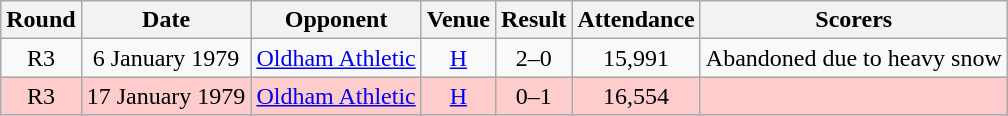<table class="wikitable" style="font-size:100%; text-align:center">
<tr>
<th>Round</th>
<th>Date</th>
<th>Opponent</th>
<th>Venue</th>
<th>Result</th>
<th>Attendance</th>
<th>Scorers</th>
</tr>
<tr style="background-color: ">
<td>R3</td>
<td>6 January 1979</td>
<td><a href='#'>Oldham Athletic</a></td>
<td><a href='#'>H</a></td>
<td>2–0</td>
<td>15,991</td>
<td>Abandoned due to heavy snow</td>
</tr>
<tr style="background-color: #FFCCCC;">
<td>R3</td>
<td>17 January 1979</td>
<td><a href='#'>Oldham Athletic</a></td>
<td><a href='#'>H</a></td>
<td>0–1</td>
<td>16,554</td>
<td></td>
</tr>
</table>
